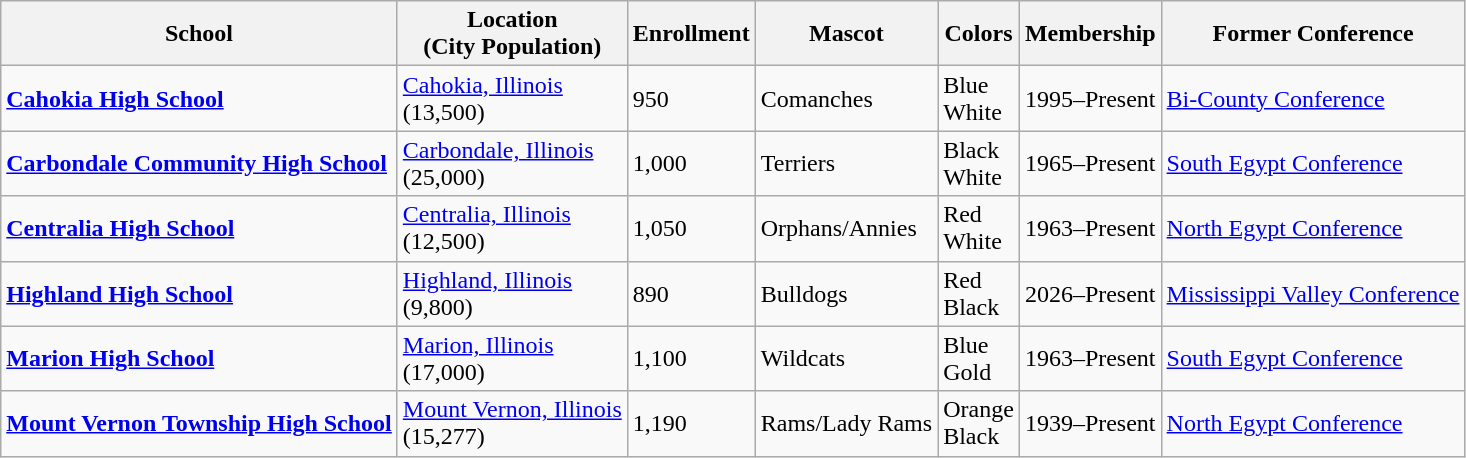<table class="wikitable sortable">
<tr>
<th>School</th>
<th>Location<br>(City Population)</th>
<th>Enrollment</th>
<th>Mascot</th>
<th>Colors</th>
<th>Membership</th>
<th>Former Conference</th>
</tr>
<tr>
<td><strong><a href='#'>Cahokia High School</a></strong></td>
<td><a href='#'>Cahokia, Illinois</a><br>(13,500)</td>
<td>950</td>
<td>Comanches</td>
<td align="left"> Blue<br> White</td>
<td>1995–Present</td>
<td><a href='#'>Bi-County Conference</a></td>
</tr>
<tr>
<td><strong><a href='#'>Carbondale Community High School</a></strong></td>
<td><a href='#'>Carbondale, Illinois</a><br>(25,000)</td>
<td>1,000</td>
<td>Terriers</td>
<td align="left"> Black<br> White</td>
<td>1965–Present</td>
<td><a href='#'>South Egypt Conference</a></td>
</tr>
<tr>
<td><strong><a href='#'>Centralia High School</a></strong></td>
<td><a href='#'>Centralia, Illinois</a><br>(12,500)</td>
<td>1,050</td>
<td>Orphans/Annies</td>
<td align="left"> Red<br> White</td>
<td>1963–Present</td>
<td><a href='#'>North Egypt Conference</a></td>
</tr>
<tr>
<td><strong><a href='#'>Highland High School</a></strong></td>
<td><a href='#'>Highland, Illinois</a><br>(9,800)</td>
<td>890</td>
<td>Bulldogs</td>
<td align="left"> Red<br> Black</td>
<td>2026–Present</td>
<td><a href='#'>Mississippi Valley Conference</a></td>
</tr>
<tr>
<td><strong><a href='#'>Marion High School</a></strong></td>
<td><a href='#'>Marion, Illinois</a><br>(17,000)</td>
<td>1,100</td>
<td>Wildcats</td>
<td align="left"> Blue<br> Gold</td>
<td>1963–Present</td>
<td><a href='#'>South Egypt Conference</a></td>
</tr>
<tr>
<td><strong><a href='#'>Mount Vernon Township High School</a></strong></td>
<td><a href='#'>Mount Vernon, Illinois</a><br>(15,277)</td>
<td>1,190</td>
<td>Rams/Lady Rams</td>
<td align="left"> Orange<br> Black</td>
<td>1939–Present</td>
<td><a href='#'>North Egypt Conference</a></td>
</tr>
</table>
